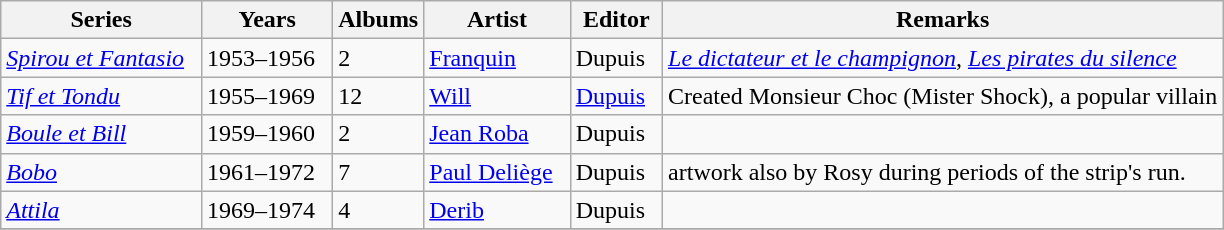<table class="wikitable" id="noveltable" border="1">
<tr>
<th>Series</th>
<th>Years</th>
<th>Albums</th>
<th>Artist</th>
<th>Editor</th>
<th>Remarks</th>
</tr>
<tr align="left">
<td><em><a href='#'>Spirou et Fantasio</a></em>  </td>
<td>1953–1956</td>
<td>2</td>
<td><a href='#'>Franquin</a></td>
<td>Dupuis</td>
<td><em><a href='#'>Le dictateur et le champignon</a></em>, <em><a href='#'>Les pirates du silence</a></em></td>
</tr>
<tr>
<td><em><a href='#'>Tif et Tondu</a></em></td>
<td>1955–1969  </td>
<td>12</td>
<td><a href='#'>Will</a></td>
<td><a href='#'>Dupuis</a></td>
<td>Created Monsieur Choc (Mister Shock), a popular villain</td>
</tr>
<tr>
<td><em><a href='#'>Boule et Bill</a></em></td>
<td>1959–1960  </td>
<td>2</td>
<td><a href='#'>Jean Roba</a></td>
<td>Dupuis</td>
<td></td>
</tr>
<tr>
<td><em><a href='#'>Bobo</a></em></td>
<td>1961–1972</td>
<td>7</td>
<td><a href='#'>Paul Deliège</a>  </td>
<td>Dupuis</td>
<td>artwork also by Rosy during periods of the strip's run.</td>
</tr>
<tr>
<td><em><a href='#'>Attila</a></em></td>
<td>1969–1974</td>
<td>4</td>
<td><a href='#'>Derib</a></td>
<td>Dupuis  </td>
<td></td>
</tr>
<tr>
</tr>
</table>
